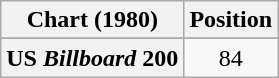<table class="wikitable plainrowheaders" style="text-align:center">
<tr>
<th scope=col>Chart (1980)</th>
<th scope=col>Position</th>
</tr>
<tr>
</tr>
<tr>
<th scope="row">US <em>Billboard</em> 200</th>
<td align="center">84</td>
</tr>
</table>
